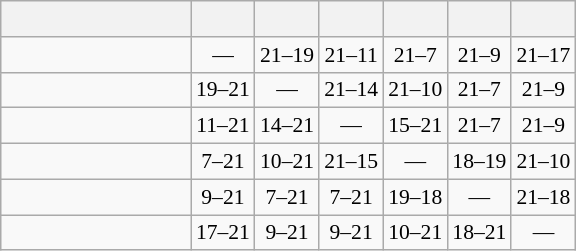<table class="wikitable" style="text-align:center; font-size:90%;">
<tr>
<th width=120> </th>
<th></th>
<th></th>
<th></th>
<th></th>
<th></th>
<th></th>
</tr>
<tr>
<td style="text-align:right;"></td>
<td>—</td>
<td>21–19</td>
<td>21–11</td>
<td>21–7</td>
<td>21–9</td>
<td>21–17</td>
</tr>
<tr>
<td style="text-align:right;"></td>
<td>19–21</td>
<td>—</td>
<td>21–14</td>
<td>21–10</td>
<td>21–7</td>
<td>21–9</td>
</tr>
<tr>
<td style="text-align:right;"></td>
<td>11–21</td>
<td>14–21</td>
<td>—</td>
<td>15–21</td>
<td>21–7</td>
<td>21–9</td>
</tr>
<tr>
<td style="text-align:right;"></td>
<td>7–21</td>
<td>10–21</td>
<td>21–15</td>
<td>—</td>
<td>18–19</td>
<td>21–10</td>
</tr>
<tr>
<td style="text-align:right;"></td>
<td>9–21</td>
<td>7–21</td>
<td>7–21</td>
<td>19–18</td>
<td>—</td>
<td>21–18</td>
</tr>
<tr>
<td style="text-align:right;"></td>
<td>17–21</td>
<td>9–21</td>
<td>9–21</td>
<td>10–21</td>
<td>18–21</td>
<td>—</td>
</tr>
</table>
